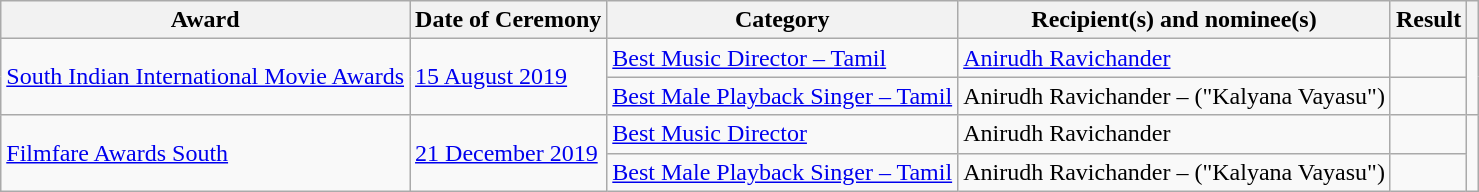<table class="wikitable unsortable">
<tr>
<th>Award</th>
<th>Date of Ceremony</th>
<th>Category</th>
<th>Recipient(s) and nominee(s)</th>
<th>Result</th>
<th></th>
</tr>
<tr>
<td rowspan="2"><a href='#'>South Indian International Movie Awards</a></td>
<td rowspan="2"><a href='#'>15 August 2019</a></td>
<td><a href='#'>Best Music Director – Tamil</a></td>
<td><a href='#'>Anirudh Ravichander</a></td>
<td></td>
<td rowspan="2"><br></td>
</tr>
<tr>
<td><a href='#'>Best Male Playback Singer – Tamil</a></td>
<td>Anirudh Ravichander – ("Kalyana Vayasu")</td>
<td></td>
</tr>
<tr>
<td rowspan="2"><a href='#'>Filmfare Awards South</a></td>
<td rowspan="2"><a href='#'>21 December 2019</a></td>
<td><a href='#'>Best Music Director</a></td>
<td>Anirudh Ravichander</td>
<td></td>
<td rowspan="2"><br></td>
</tr>
<tr>
<td><a href='#'>Best Male Playback Singer – Tamil</a></td>
<td>Anirudh Ravichander – ("Kalyana Vayasu")</td>
<td></td>
</tr>
</table>
